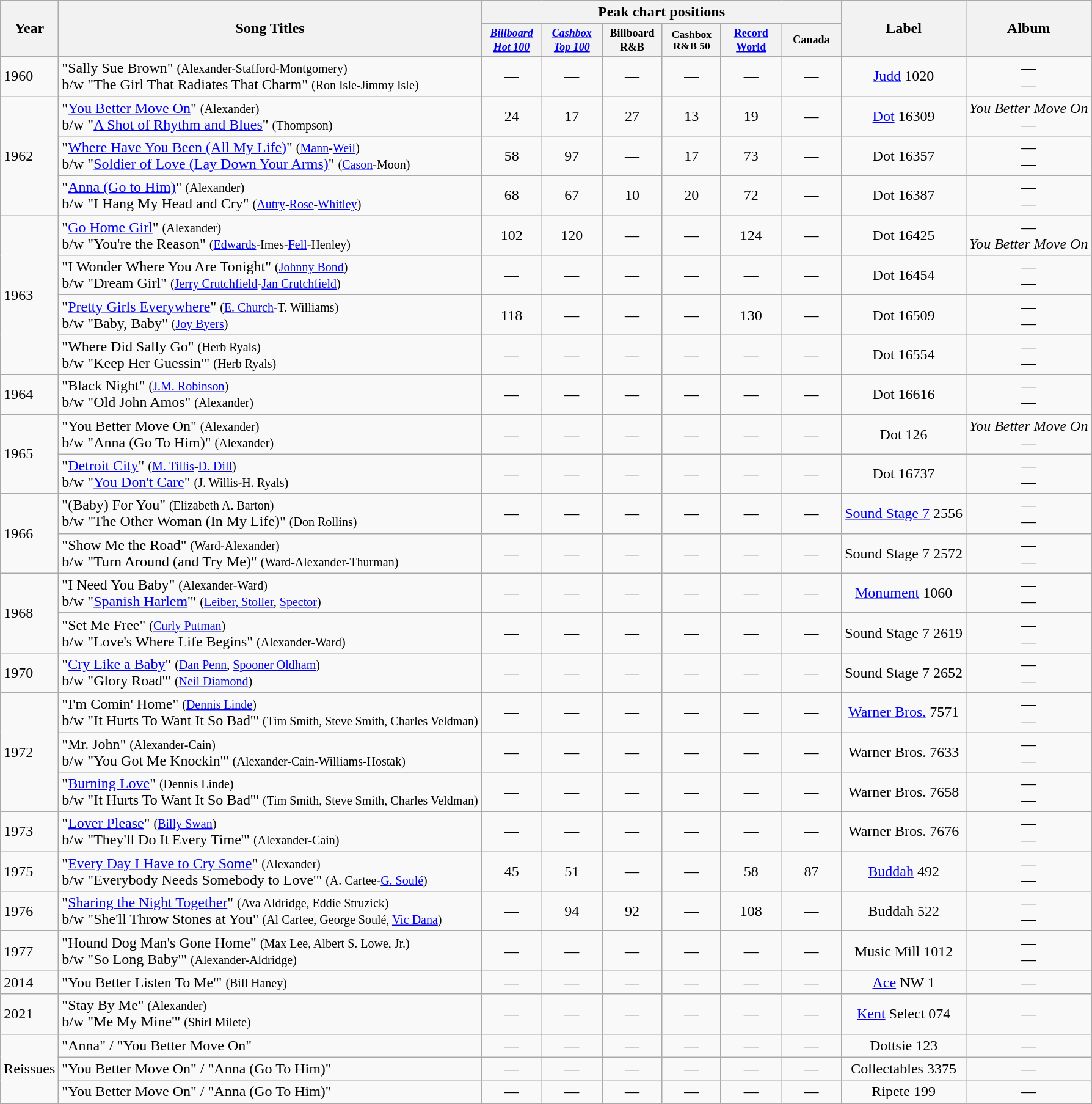<table class="wikitable plainrowheaders">
<tr>
<th rowspan="2">Year</th>
<th rowspan="2">Song Titles</th>
<th colspan="6">Peak chart positions</th>
<th rowspan="2">Label</th>
<th rowspan="2">Album</th>
</tr>
<tr>
<th style="width:5em;font-size:75%"><em><a href='#'>Billboard Hot 100</a></em> </th>
<th style="width:5em;font-size:75%"><em><a href='#'>Cashbox Top 100</a></em> </th>
<th style="width:5em;font-size:75%">Billboard R&B </th>
<th style="width:5em;font-size:73%">Cashbox R&B 50 </th>
<th style="width:5em;font-size:75%"><a href='#'>Record World</a></th>
<th style="width:5em;font-size:75%">Canada </th>
</tr>
<tr>
<td>1960</td>
<td>"Sally Sue Brown" <small>(Alexander-Stafford-Montgomery)</small> <br>b/w "The Girl That Radiates That Charm" <small>(Ron Isle-Jimmy Isle)</small></td>
<td align="center">—</td>
<td align="center">—</td>
<td align="center">—</td>
<td align="center">—</td>
<td align="center">—</td>
<td align="center">—</td>
<td align="center"><a href='#'>Judd</a> 1020</td>
<td align="center">—   <br>— </td>
</tr>
<tr>
<td rowspan="3">1962</td>
<td>"<a href='#'>You Better Move On</a>" <small>(Alexander)</small><br>b/w "<a href='#'>A Shot of Rhythm and Blues</a>" <small>(Thompson)</small></td>
<td align="center">24</td>
<td align="center">17</td>
<td align="center">27</td>
<td align="center">13</td>
<td align="center">19</td>
<td align="center">—</td>
<td align="center"><a href='#'>Dot</a> 16309</td>
<td align="center"><em>You Better Move On</em> <br>— </td>
</tr>
<tr>
<td>"<a href='#'>Where Have You Been (All My Life)</a>" <small>(<a href='#'>Mann</a>-<a href='#'>Weil</a>)</small><br>b/w "<a href='#'>Soldier of Love (Lay Down Your Arms)</a>" <small>(<a href='#'>Cason</a>-Moon)</small></td>
<td align="center">58</td>
<td align="center">97</td>
<td align="center">—</td>
<td align="center">17</td>
<td align="center">73</td>
<td align="center">—</td>
<td align="center">Dot 16357</td>
<td align="center">— <br>— </td>
</tr>
<tr>
<td>"<a href='#'>Anna (Go to Him)</a>" <small>(Alexander)</small><br>b/w "I Hang My Head and Cry" <small>(<a href='#'>Autry</a>-<a href='#'>Rose</a>-<a href='#'>Whitley</a>)</small></td>
<td align="center">68</td>
<td align="center">67</td>
<td align="center">10</td>
<td align="center">20</td>
<td align="center">72</td>
<td align="center">—</td>
<td align="center">Dot 16387</td>
<td align="center">— <br>—</td>
</tr>
<tr>
<td rowspan="4">1963</td>
<td>"<a href='#'>Go Home Girl</a>" <small>(Alexander)</small><br>b/w "You're the Reason" <small>(<a href='#'>Edwards</a>-Imes-<a href='#'>Fell</a>-Henley)</small></td>
<td align="center">102</td>
<td align="center">120</td>
<td align="center">—</td>
<td align="center">—</td>
<td align="center">124</td>
<td align="center">—</td>
<td align="center">Dot 16425</td>
<td align="center">— <br><em>You Better Move On</em></td>
</tr>
<tr>
<td>"I Wonder Where You Are Tonight" <small>(<a href='#'>Johnny Bond</a>)</small><br> b/w "Dream Girl" <small>(<a href='#'>Jerry Crutchfield</a>-<a href='#'>Jan Crutchfield</a>)</small></td>
<td align="center">— </td>
<td align="center">— </td>
<td align="center">—</td>
<td align="center">—</td>
<td align="center">—</td>
<td align="center">—</td>
<td align="center">Dot 16454</td>
<td align="center">—<br>— </td>
</tr>
<tr>
<td>"<a href='#'>Pretty Girls Everywhere</a>" <small>(<a href='#'>E. Church</a>-T. Williams)</small><br> b/w "Baby, Baby" <small>(<a href='#'>Joy Byers</a>)</small></td>
<td align="center">118</td>
<td align="center">— </td>
<td align="center">—</td>
<td align="center">—</td>
<td align="center">130</td>
<td align="center">—</td>
<td align="center">Dot 16509 </td>
<td align="center">—<br>—</td>
</tr>
<tr>
<td>"Where Did Sally Go" <small>(Herb Ryals)</small><br> b/w "Keep Her Guessin'" <small>(Herb Ryals)</small></td>
<td align="center">—</td>
<td align="center">—</td>
<td align="center">—</td>
<td align="center">—</td>
<td align="center">—</td>
<td align="center">—</td>
<td align="center">Dot 16554</td>
<td align="center">—<br>—</td>
</tr>
<tr>
<td>1964</td>
<td>"Black Night" <small>(<a href='#'>J.M. Robinson</a>)</small><br>b/w "Old John Amos" <small>(Alexander)</small></td>
<td align="center">—</td>
<td align="center">—</td>
<td align="center">—</td>
<td align="center">—</td>
<td align="center">—</td>
<td align="center">—</td>
<td align="center">Dot 16616</td>
<td align="center">— <br>—</td>
</tr>
<tr>
<td rowspan="2">1965</td>
<td>"You Better Move On" <small>(Alexander)</small><br>b/w "Anna (Go To Him)" <small>(Alexander)</small></td>
<td align="center">—</td>
<td align="center">—</td>
<td align="center">—</td>
<td align="center">—</td>
<td align="center">—</td>
<td align="center">—</td>
<td align="center">Dot 126 </td>
<td align="center"><em>You Better Move On</em><br>— </td>
</tr>
<tr>
<td>"<a href='#'>Detroit City</a>" <small>(<a href='#'>M. Tillis</a>-<a href='#'>D. Dill</a>)</small><br>b/w "<a href='#'>You Don't Care</a>" <small>(J. Willis-H. Ryals)</small></td>
<td align="center">—</td>
<td align="center">—</td>
<td align="center">—</td>
<td align="center">—</td>
<td align="center">—</td>
<td align="center">—</td>
<td align="center">Dot 16737</td>
<td align="center">—<br>— </td>
</tr>
<tr>
<td rowspan="2">1966</td>
<td>"(Baby) For You" <small>(Elizabeth A. Barton)</small><br>b/w "The Other Woman (In My Life)" <small>(Don Rollins)</small></td>
<td align="center">—</td>
<td align="center">—</td>
<td align="center">—</td>
<td align="center">—</td>
<td align="center">—</td>
<td align="center">—</td>
<td align="center"><a href='#'>Sound Stage 7</a> 2556</td>
<td align="center">—<br>—</td>
</tr>
<tr>
<td>"Show Me the Road" <small>(Ward-Alexander)</small><br>b/w "Turn Around (and Try Me)" <small>(Ward-Alexander-Thurman)</small></td>
<td align="center">—</td>
<td align="center">—</td>
<td align="center">—</td>
<td align="center">—</td>
<td align="center">—</td>
<td align="center">—</td>
<td align="center">Sound Stage 7 2572</td>
<td align="center">—<br>—</td>
</tr>
<tr>
<td rowspan="2">1968</td>
<td>"I Need You Baby" <small>(Alexander-Ward)</small><br>b/w "<a href='#'>Spanish Harlem</a>'" <small>(<a href='#'>Leiber, Stoller</a>, <a href='#'>Spector</a>)</small></td>
<td align="center">—</td>
<td align="center">—</td>
<td align="center">—</td>
<td align="center">—</td>
<td align="center">—</td>
<td align="center">—</td>
<td align="center"><a href='#'>Monument</a> 1060</td>
<td align="center">—<br>—</td>
</tr>
<tr>
<td>"Set Me Free" <small>(<a href='#'>Curly Putman</a>)</small><br>b/w "Love's Where Life Begins" <small>(Alexander-Ward)</small></td>
<td align="center">—</td>
<td align="center">—</td>
<td align="center">—</td>
<td align="center">—</td>
<td align="center">—</td>
<td align="center">—</td>
<td align="center">Sound Stage 7 2619</td>
<td align="center">—<br>—</td>
</tr>
<tr>
<td>1970</td>
<td>"<a href='#'>Cry Like a Baby</a>" <small>(<a href='#'>Dan Penn</a>, <a href='#'>Spooner Oldham</a>)</small><br>b/w "Glory Road'" <small>(<a href='#'>Neil Diamond</a>)</small></td>
<td align="center">—</td>
<td align="center">—</td>
<td align="center">—</td>
<td align="center">—</td>
<td align="center">—</td>
<td align="center">—</td>
<td align="center">Sound Stage 7 2652</td>
<td align="center">—<br>—</td>
</tr>
<tr>
<td rowspan="3">1972</td>
<td>"I'm Comin' Home" <small>(<a href='#'>Dennis Linde</a>)</small><br>b/w "It Hurts To Want It So Bad'" <small>(Tim Smith, Steve Smith, Charles Veldman)</small></td>
<td align="center">—</td>
<td align="center">—</td>
<td align="center">—</td>
<td align="center">—</td>
<td align="center">—</td>
<td align="center">—</td>
<td align="center"><a href='#'>Warner Bros.</a> 7571</td>
<td align="center">—<br>—</td>
</tr>
<tr>
<td>"Mr. John" <small>(Alexander-Cain)</small><br>b/w "You Got Me Knockin'" <small>(Alexander-Cain-Williams-Hostak)</small></td>
<td align="center">—</td>
<td align="center">—</td>
<td align="center">—</td>
<td align="center">—</td>
<td align="center">—</td>
<td align="center">—</td>
<td align="center">Warner Bros. 7633</td>
<td align="center">— <br>— </td>
</tr>
<tr>
<td>"<a href='#'>Burning Love</a>" <small>(Dennis Linde)</small><br>b/w "It Hurts To Want It So Bad'" <small>(Tim Smith, Steve Smith, Charles Veldman)</small></td>
<td align="center">—</td>
<td align="center">—</td>
<td align="center">—</td>
<td align="center">—</td>
<td align="center">—</td>
<td align="center">—</td>
<td align="center">Warner Bros. 7658</td>
<td align="center">—<br>—</td>
</tr>
<tr>
<td>1973</td>
<td>"<a href='#'>Lover Please</a>" <small>(<a href='#'>Billy Swan</a>)</small><br>b/w "They'll Do It Every Time'" <small>(Alexander-Cain)</small></td>
<td align="center">—</td>
<td align="center">—</td>
<td align="center">—</td>
<td align="center">—</td>
<td align="center">—</td>
<td align="center">—</td>
<td align="center">Warner Bros. 7676</td>
<td align="center">— <br>— </td>
</tr>
<tr>
<td>1975</td>
<td>"<a href='#'>Every Day I Have to Cry Some</a>" <small>(Alexander)</small><br>b/w "Everybody Needs Somebody to Love'" <small>(A. Cartee-<a href='#'>G. Soulé</a>)</small></td>
<td align="center">45</td>
<td align="center">51</td>
<td align="center">—</td>
<td align="center">—</td>
<td align="center">58</td>
<td align="center">87</td>
<td align="center"><a href='#'>Buddah</a> 492</td>
<td align="center">— <br>—</td>
</tr>
<tr>
<td>1976</td>
<td>"<a href='#'>Sharing the Night Together</a>" <small>(Ava Aldridge, Eddie Struzick)</small><br>b/w "She'll Throw Stones at You" <small>(Al Cartee, George Soulé, <a href='#'>Vic Dana</a>)</small></td>
<td align="center">—</td>
<td align="center">94</td>
<td align="center">92</td>
<td align="center">—</td>
<td align="center">108</td>
<td align="center">—</td>
<td align="center">Buddah 522 </td>
<td align="center">—<br>—</td>
</tr>
<tr>
<td>1977</td>
<td>"Hound Dog Man's Gone Home" <small>(Max Lee, Albert S. Lowe, Jr.)</small><br>b/w "So Long Baby'" <small>(Alexander-Aldridge)</small></td>
<td align="center">—</td>
<td align="center">—</td>
<td align="center">—</td>
<td align="center">—</td>
<td align="center">—</td>
<td align="center">—</td>
<td align="center">Music Mill 1012</td>
<td align="center">—<br>—</td>
</tr>
<tr>
<td>2014</td>
<td>"You Better Listen To Me'" <small>(Bill Haney)</small> </td>
<td align="center">—</td>
<td align="center">—</td>
<td align="center">—</td>
<td align="center">—</td>
<td align="center">—</td>
<td align="center">—</td>
<td align="center"><a href='#'>Ace</a> NW 1 </td>
<td align="center">—</td>
</tr>
<tr>
<td>2021</td>
<td>"Stay By Me" <small>(Alexander)</small><br>b/w "Me My Mine'" <small>(Shirl Milete)</small></td>
<td align="center">—</td>
<td align="center">—</td>
<td align="center">—</td>
<td align="center">—</td>
<td align="center">—</td>
<td align="center">—</td>
<td align="center"><a href='#'>Kent</a> Select 074 </td>
<td align="center">—</td>
</tr>
<tr>
<td rowspan="3">Reissues</td>
<td>"Anna" / "You Better Move On"</td>
<td align="center">—</td>
<td align="center">—</td>
<td align="center">—</td>
<td align="center">—</td>
<td align="center">—</td>
<td align="center">—</td>
<td align="center">Dottsie 123</td>
<td align="center">—</td>
</tr>
<tr>
<td>"You Better Move On" / "Anna (Go To Him)"</td>
<td align="center">—</td>
<td align="center">—</td>
<td align="center">—</td>
<td align="center">—</td>
<td align="center">—</td>
<td align="center">—</td>
<td align="center">Collectables 3375</td>
<td align="center">—</td>
</tr>
<tr>
<td>"You Better Move On" / "Anna (Go To Him)"</td>
<td align="center">—</td>
<td align="center">—</td>
<td align="center">—</td>
<td align="center">—</td>
<td align="center">—</td>
<td align="center">—</td>
<td align="center">Ripete 199</td>
<td align="center">—</td>
</tr>
</table>
